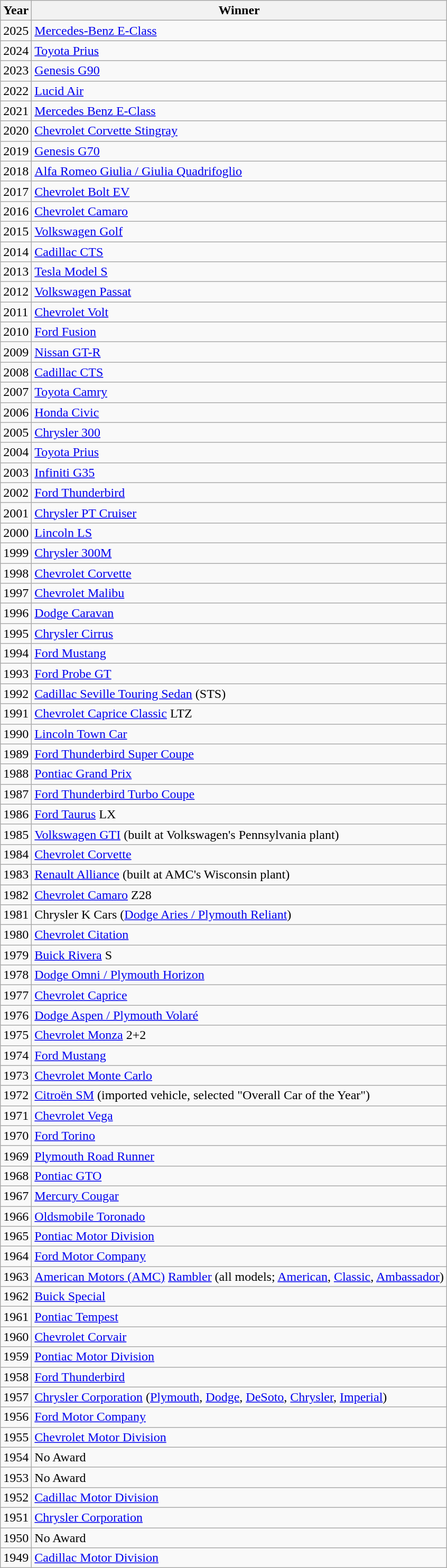<table class="wikitable sortable">
<tr>
<th><strong>Year</strong></th>
<th>Winner</th>
</tr>
<tr>
<td>2025</td>
<td><a href='#'>Mercedes-Benz E-Class</a></td>
</tr>
<tr>
<td>2024</td>
<td><a href='#'>Toyota Prius</a></td>
</tr>
<tr>
<td>2023</td>
<td><a href='#'>Genesis G90</a></td>
</tr>
<tr>
<td>2022</td>
<td><a href='#'>Lucid Air</a></td>
</tr>
<tr>
<td>2021</td>
<td><a href='#'>Mercedes Benz E-Class</a></td>
</tr>
<tr>
<td>2020</td>
<td><a href='#'>Chevrolet Corvette Stingray</a></td>
</tr>
<tr>
<td>2019</td>
<td><a href='#'>Genesis G70</a></td>
</tr>
<tr>
<td>2018</td>
<td><a href='#'>Alfa Romeo Giulia / Giulia Quadrifoglio</a></td>
</tr>
<tr>
<td>2017</td>
<td><a href='#'>Chevrolet Bolt EV</a></td>
</tr>
<tr>
<td>2016</td>
<td><a href='#'>Chevrolet Camaro</a></td>
</tr>
<tr>
<td>2015</td>
<td><a href='#'>Volkswagen Golf</a></td>
</tr>
<tr>
<td>2014</td>
<td><a href='#'>Cadillac CTS</a></td>
</tr>
<tr>
<td>2013</td>
<td><a href='#'>Tesla Model S</a></td>
</tr>
<tr>
<td>2012</td>
<td><a href='#'>Volkswagen Passat</a></td>
</tr>
<tr>
<td>2011</td>
<td><a href='#'>Chevrolet Volt</a></td>
</tr>
<tr>
<td>2010</td>
<td><a href='#'>Ford Fusion</a></td>
</tr>
<tr>
<td>2009</td>
<td><a href='#'>Nissan GT-R</a></td>
</tr>
<tr>
<td>2008</td>
<td><a href='#'>Cadillac CTS</a></td>
</tr>
<tr>
<td>2007</td>
<td><a href='#'>Toyota Camry</a></td>
</tr>
<tr>
<td>2006</td>
<td><a href='#'>Honda Civic</a></td>
</tr>
<tr>
<td>2005</td>
<td><a href='#'>Chrysler 300</a></td>
</tr>
<tr>
<td>2004</td>
<td><a href='#'>Toyota Prius</a></td>
</tr>
<tr>
<td>2003</td>
<td><a href='#'>Infiniti G35</a></td>
</tr>
<tr>
<td>2002</td>
<td><a href='#'>Ford Thunderbird</a></td>
</tr>
<tr>
<td>2001</td>
<td><a href='#'>Chrysler PT Cruiser</a></td>
</tr>
<tr>
<td>2000</td>
<td><a href='#'>Lincoln LS</a></td>
</tr>
<tr>
<td>1999</td>
<td><a href='#'>Chrysler 300M</a></td>
</tr>
<tr>
<td>1998</td>
<td><a href='#'>Chevrolet Corvette</a></td>
</tr>
<tr>
<td>1997</td>
<td><a href='#'>Chevrolet Malibu</a></td>
</tr>
<tr>
<td>1996</td>
<td><a href='#'>Dodge Caravan</a></td>
</tr>
<tr>
<td>1995</td>
<td><a href='#'>Chrysler Cirrus</a></td>
</tr>
<tr>
<td>1994</td>
<td><a href='#'>Ford Mustang</a></td>
</tr>
<tr>
<td>1993</td>
<td><a href='#'>Ford Probe GT</a></td>
</tr>
<tr>
<td>1992</td>
<td><a href='#'>Cadillac Seville Touring Sedan</a> (STS)</td>
</tr>
<tr>
<td>1991</td>
<td><a href='#'>Chevrolet Caprice Classic</a> LTZ</td>
</tr>
<tr>
<td>1990</td>
<td><a href='#'>Lincoln Town Car</a></td>
</tr>
<tr>
<td>1989</td>
<td><a href='#'>Ford Thunderbird Super Coupe</a></td>
</tr>
<tr>
<td>1988</td>
<td><a href='#'>Pontiac Grand Prix</a></td>
</tr>
<tr>
<td>1987</td>
<td><a href='#'>Ford Thunderbird Turbo Coupe</a></td>
</tr>
<tr>
<td>1986</td>
<td><a href='#'>Ford Taurus</a> LX</td>
</tr>
<tr>
<td>1985</td>
<td><a href='#'>Volkswagen GTI</a> (built at Volkswagen's Pennsylvania plant)</td>
</tr>
<tr>
<td>1984</td>
<td><a href='#'>Chevrolet Corvette</a></td>
</tr>
<tr>
<td>1983</td>
<td><a href='#'>Renault Alliance</a> (built at AMC's Wisconsin plant)</td>
</tr>
<tr>
<td>1982</td>
<td><a href='#'>Chevrolet Camaro</a> Z28</td>
</tr>
<tr>
<td>1981</td>
<td>Chrysler K Cars (<a href='#'>Dodge Aries / Plymouth Reliant</a>)</td>
</tr>
<tr>
<td>1980</td>
<td><a href='#'>Chevrolet Citation</a></td>
</tr>
<tr>
<td>1979</td>
<td><a href='#'>Buick Rivera</a> S</td>
</tr>
<tr>
<td>1978</td>
<td><a href='#'>Dodge Omni / Plymouth Horizon</a></td>
</tr>
<tr>
<td>1977</td>
<td><a href='#'>Chevrolet Caprice</a></td>
</tr>
<tr>
<td>1976</td>
<td><a href='#'>Dodge Aspen / Plymouth Volaré</a></td>
</tr>
<tr>
<td>1975</td>
<td><a href='#'>Chevrolet Monza</a> 2+2</td>
</tr>
<tr>
<td>1974</td>
<td><a href='#'>Ford Mustang</a></td>
</tr>
<tr>
<td>1973</td>
<td><a href='#'>Chevrolet Monte Carlo</a></td>
</tr>
<tr>
<td>1972</td>
<td><a href='#'>Citroën SM</a> (imported vehicle, selected "Overall Car of the Year")</td>
</tr>
<tr>
<td>1971</td>
<td><a href='#'>Chevrolet Vega</a></td>
</tr>
<tr>
<td>1970</td>
<td><a href='#'>Ford Torino</a></td>
</tr>
<tr>
<td>1969</td>
<td><a href='#'>Plymouth Road Runner</a></td>
</tr>
<tr>
<td>1968</td>
<td><a href='#'>Pontiac GTO</a></td>
</tr>
<tr>
<td>1967</td>
<td><a href='#'>Mercury Cougar</a></td>
</tr>
<tr>
<td>1966</td>
<td><a href='#'>Oldsmobile Toronado</a></td>
</tr>
<tr>
<td>1965</td>
<td><a href='#'>Pontiac Motor Division</a></td>
</tr>
<tr>
<td>1964</td>
<td><a href='#'>Ford Motor Company</a></td>
</tr>
<tr>
<td>1963</td>
<td><a href='#'>American Motors (AMC)</a> <a href='#'>Rambler</a> (all models; <a href='#'>American</a>, <a href='#'>Classic</a>, <a href='#'>Ambassador</a>)</td>
</tr>
<tr>
<td>1962</td>
<td><a href='#'>Buick Special</a></td>
</tr>
<tr>
<td>1961</td>
<td><a href='#'>Pontiac Tempest</a></td>
</tr>
<tr>
<td>1960</td>
<td><a href='#'>Chevrolet Corvair</a></td>
</tr>
<tr>
<td>1959</td>
<td><a href='#'>Pontiac Motor Division</a></td>
</tr>
<tr>
<td>1958</td>
<td><a href='#'>Ford Thunderbird</a></td>
</tr>
<tr>
<td>1957</td>
<td><a href='#'>Chrysler Corporation</a> (<a href='#'>Plymouth</a>, <a href='#'>Dodge</a>, <a href='#'>DeSoto</a>, <a href='#'>Chrysler</a>, <a href='#'>Imperial</a>)</td>
</tr>
<tr>
<td>1956</td>
<td><a href='#'>Ford Motor Company</a></td>
</tr>
<tr>
<td>1955</td>
<td><a href='#'>Chevrolet Motor Division</a></td>
</tr>
<tr>
<td>1954</td>
<td>No Award</td>
</tr>
<tr>
<td>1953</td>
<td>No Award</td>
</tr>
<tr>
<td>1952</td>
<td><a href='#'>Cadillac Motor Division</a></td>
</tr>
<tr>
<td>1951</td>
<td><a href='#'>Chrysler Corporation</a></td>
</tr>
<tr>
<td>1950</td>
<td>No Award</td>
</tr>
<tr>
<td>1949</td>
<td><a href='#'>Cadillac Motor Division</a></td>
</tr>
</table>
